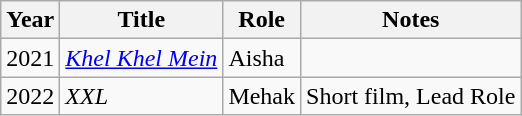<table class="wikitable sortable plainrowheaders">
<tr style="text-align:center;">
<th scope="col">Year</th>
<th scope="col">Title</th>
<th scope="col">Role</th>
<th scope="col">Notes</th>
</tr>
<tr>
<td>2021</td>
<td><em><a href='#'>Khel Khel Mein</a></em></td>
<td>Aisha</td>
<td></td>
</tr>
<tr>
<td>2022</td>
<td><em>XXL</em></td>
<td>Mehak</td>
<td>Short film, Lead Role</td>
</tr>
</table>
